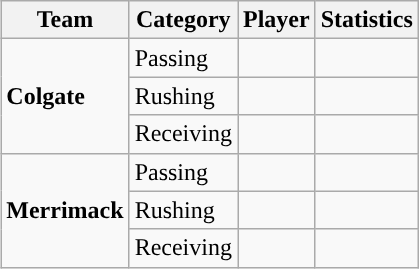<table class="wikitable" style="float: right;">
<tr>
<th>Team</th>
<th>Category</th>
<th>Player</th>
<th>Statistics</th>
</tr>
<tr>
<td rowspan=3><strong>Colgate</strong></td>
<td>Passing</td>
<td></td>
<td></td>
</tr>
<tr>
<td>Rushing</td>
<td></td>
<td></td>
</tr>
<tr>
<td>Receiving</td>
<td></td>
<td></td>
</tr>
<tr>
<td rowspan=3><strong>Merrimack</strong></td>
<td>Passing</td>
<td></td>
<td></td>
</tr>
<tr>
<td>Rushing</td>
<td></td>
<td></td>
</tr>
<tr>
<td>Receiving</td>
<td></td>
<td></td>
</tr>
</table>
